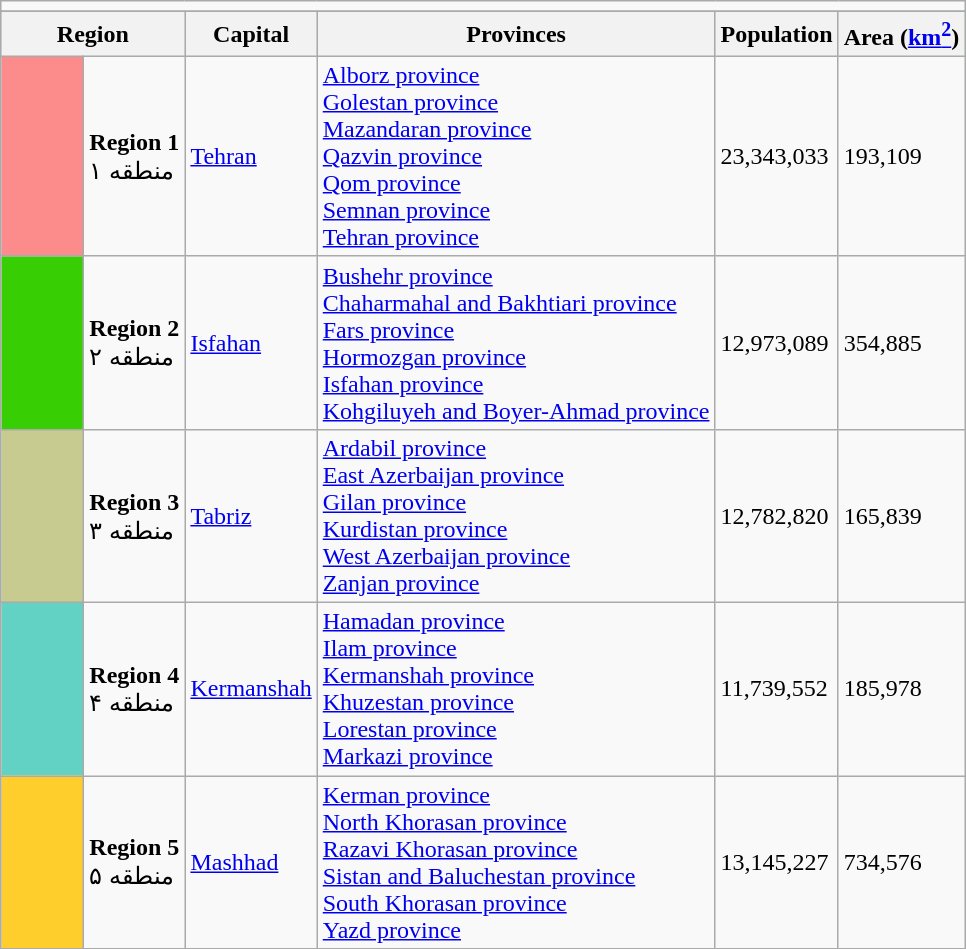<table class="wikitable sortable">
<tr>
<td colspan="8"></td>
</tr>
<tr>
</tr>
<tr bgcolor=#ACE1AF>
<th colspan="2">Region</th>
<th>Capital</th>
<th>Provinces</th>
<th data-sort-type="number">Population</th>
<th data-sort-type="number">Area (<a href='#'>km<sup>2</sup></a>)</th>
</tr>
<tr>
<td style="background:#fc8b8b; width:3em;"></td>
<td><strong>Region 1</strong><br>۱ منطقه</td>
<td><a href='#'>Tehran</a></td>
<td><a href='#'>Alborz province</a><br><a href='#'>Golestan province</a><br><a href='#'>Mazandaran province</a><br><a href='#'>Qazvin province</a><br><a href='#'>Qom province</a><br><a href='#'>Semnan province</a><br><a href='#'>Tehran province</a></td>
<td>23,343,033</td>
<td>193,109</td>
</tr>
<tr>
<td style="background:#37ce04; width:3em;"></td>
<td><strong>Region 2</strong><br>۲ منطقه</td>
<td><a href='#'>Isfahan</a></td>
<td><a href='#'>Bushehr province</a><br><a href='#'>Chaharmahal and Bakhtiari province</a><br><a href='#'>Fars province</a><br><a href='#'>Hormozgan province</a><br><a href='#'>Isfahan province</a><br><a href='#'>Kohgiluyeh and Boyer-Ahmad province</a></td>
<td>12,973,089</td>
<td>354,885</td>
</tr>
<tr>
<td style="background:#c7cb8f; width:3em;"></td>
<td><strong>Region 3</strong><br>۳ منطقه</td>
<td><a href='#'>Tabriz</a></td>
<td><a href='#'>Ardabil province</a><br><a href='#'>East Azerbaijan province</a><br><a href='#'>Gilan province</a><br><a href='#'>Kurdistan province</a><br><a href='#'>West Azerbaijan province</a><br><a href='#'>Zanjan province</a></td>
<td>12,782,820</td>
<td>165,839</td>
</tr>
<tr>
<td style="background:#62d2c5; width:3em;"></td>
<td><strong>Region 4</strong><br>۴ منطقه</td>
<td><a href='#'>Kermanshah</a></td>
<td><a href='#'>Hamadan province</a><br><a href='#'>Ilam province</a><br><a href='#'>Kermanshah province</a><br><a href='#'>Khuzestan province</a><br><a href='#'>Lorestan province</a><br><a href='#'>Markazi province</a></td>
<td>11,739,552</td>
<td>185,978</td>
</tr>
<tr>
<td style="background:#fece2c; width:3em;"></td>
<td><strong>Region 5</strong><br>۵ منطقه</td>
<td><a href='#'>Mashhad</a></td>
<td><a href='#'>Kerman province</a><br><a href='#'>North Khorasan province</a><br><a href='#'>Razavi Khorasan province</a><br><a href='#'>Sistan and Baluchestan province</a><br><a href='#'>South Khorasan province</a><br><a href='#'>Yazd province</a></td>
<td>13,145,227</td>
<td>734,576</td>
</tr>
</table>
